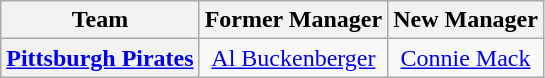<table class="wikitable plainrowheaders" style="text-align:center;">
<tr>
<th scope="col">Team</th>
<th scope="col">Former Manager</th>
<th scope="col">New Manager</th>
</tr>
<tr>
<th scope="row" style="text-align:center;"><a href='#'>Pittsburgh Pirates</a></th>
<td><a href='#'>Al Buckenberger</a></td>
<td><a href='#'>Connie Mack</a></td>
</tr>
</table>
